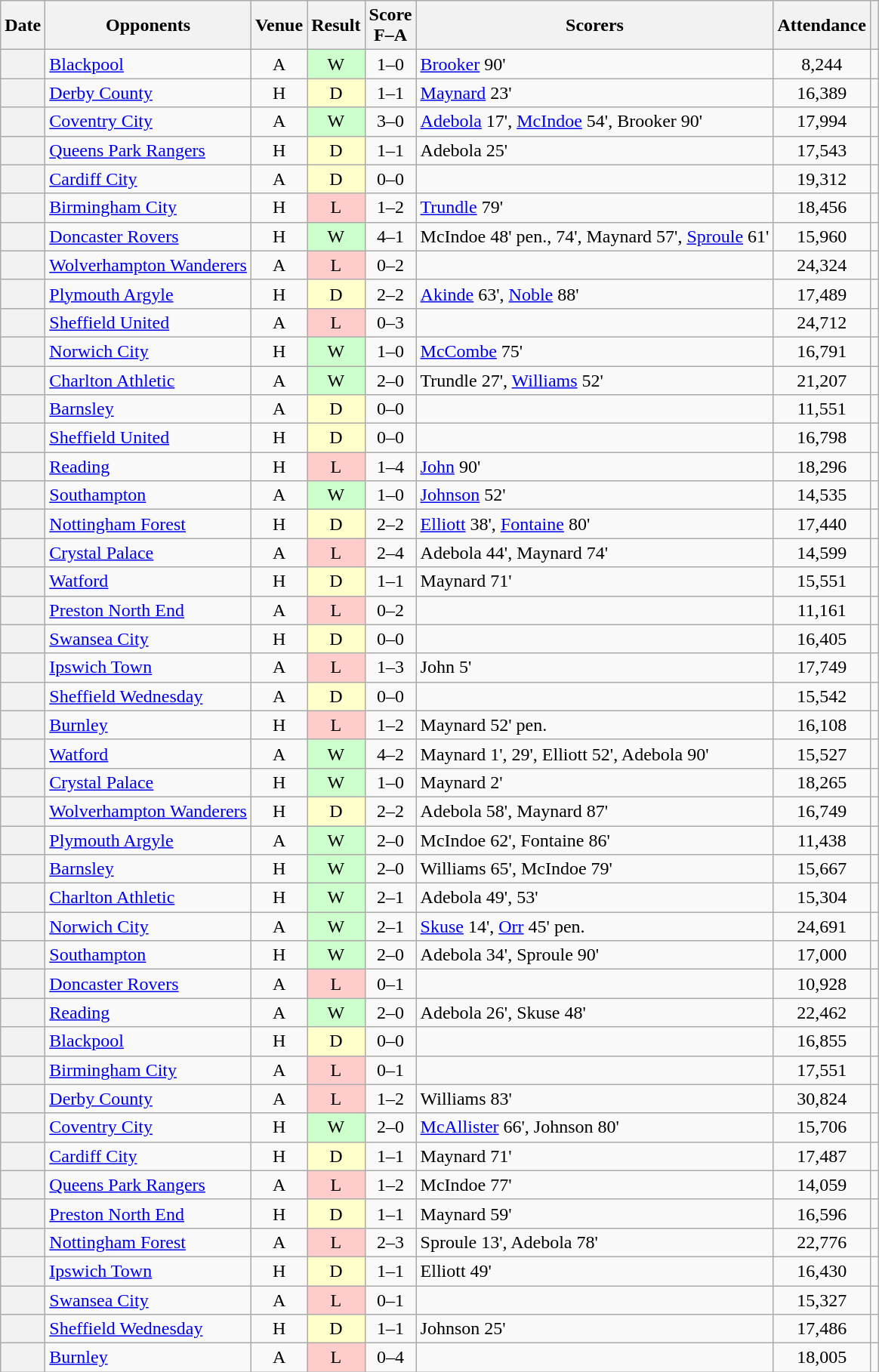<table class="wikitable plainrowheaders sortable" style="text-align:center">
<tr>
<th scope="col">Date</th>
<th scope="col">Opponents</th>
<th scope="col">Venue</th>
<th scope="col">Result</th>
<th scope="col">Score<br>F–A</th>
<th scope="col" class="unsortable">Scorers</th>
<th scope="col">Attendance</th>
<th scope="col" class="unsortable"></th>
</tr>
<tr>
<th scope=row></th>
<td align=left><a href='#'>Blackpool</a></td>
<td>A</td>
<td bgcolor="#CCFFCC">W</td>
<td>1–0</td>
<td align=left><a href='#'>Brooker</a> 90'</td>
<td>8,244</td>
<td></td>
</tr>
<tr>
<th scope=row></th>
<td align=left><a href='#'>Derby County</a></td>
<td>H</td>
<td bgcolor="#FFFFCC">D</td>
<td>1–1</td>
<td align=left><a href='#'>Maynard</a> 23'</td>
<td>16,389</td>
<td></td>
</tr>
<tr>
<th scope=row></th>
<td align=left><a href='#'>Coventry City</a></td>
<td>A</td>
<td bgcolor="#CCFFCC">W</td>
<td>3–0</td>
<td align=left><a href='#'>Adebola</a> 17', <a href='#'>McIndoe</a> 54', Brooker 90'</td>
<td>17,994</td>
<td></td>
</tr>
<tr>
<th scope=row></th>
<td align=left><a href='#'>Queens Park Rangers</a></td>
<td>H</td>
<td bgcolor="#FFFFCC">D</td>
<td>1–1</td>
<td align=left>Adebola 25'</td>
<td>17,543</td>
<td></td>
</tr>
<tr>
<th scope=row></th>
<td align=left><a href='#'>Cardiff City</a></td>
<td>A</td>
<td bgcolor="#FFFFCC">D</td>
<td>0–0</td>
<td align=left></td>
<td>19,312</td>
<td></td>
</tr>
<tr>
<th scope=row></th>
<td align=left><a href='#'>Birmingham City</a></td>
<td>H</td>
<td bgcolor="#FFCCCC">L</td>
<td>1–2</td>
<td align=left><a href='#'>Trundle</a> 79'</td>
<td>18,456</td>
<td></td>
</tr>
<tr>
<th scope=row></th>
<td align=left><a href='#'>Doncaster Rovers</a></td>
<td>H</td>
<td bgcolor="#CCFFCC">W</td>
<td>4–1</td>
<td align=left>McIndoe 48' pen., 74', Maynard 57', <a href='#'>Sproule</a> 61'</td>
<td>15,960</td>
<td></td>
</tr>
<tr>
<th scope=row></th>
<td align=left><a href='#'>Wolverhampton Wanderers</a></td>
<td>A</td>
<td bgcolor="#FFCCCC">L</td>
<td>0–2</td>
<td align=left></td>
<td>24,324</td>
<td></td>
</tr>
<tr>
<th scope=row></th>
<td align=left><a href='#'>Plymouth Argyle</a></td>
<td>H</td>
<td bgcolor="#FFFFCC">D</td>
<td>2–2</td>
<td align=left><a href='#'>Akinde</a> 63', <a href='#'>Noble</a> 88'</td>
<td>17,489</td>
<td></td>
</tr>
<tr>
<th scope=row></th>
<td align=left><a href='#'>Sheffield United</a></td>
<td>A</td>
<td bgcolor="#FFCCCC">L</td>
<td>0–3</td>
<td align=left></td>
<td>24,712</td>
<td></td>
</tr>
<tr>
<th scope=row></th>
<td align=left><a href='#'>Norwich City</a></td>
<td>H</td>
<td bgcolor="#CCFFCC">W</td>
<td>1–0</td>
<td align=left><a href='#'>McCombe</a> 75'</td>
<td>16,791</td>
<td></td>
</tr>
<tr>
<th scope=row></th>
<td align=left><a href='#'>Charlton Athletic</a></td>
<td>A</td>
<td bgcolor="#CCFFCC">W</td>
<td>2–0</td>
<td align=left>Trundle 27', <a href='#'>Williams</a> 52'</td>
<td>21,207</td>
<td></td>
</tr>
<tr>
<th scope=row></th>
<td align=left><a href='#'>Barnsley</a></td>
<td>A</td>
<td bgcolor="#FFFFCC">D</td>
<td>0–0</td>
<td align=left></td>
<td>11,551</td>
<td></td>
</tr>
<tr>
<th scope=row></th>
<td align=left><a href='#'>Sheffield United</a></td>
<td>H</td>
<td bgcolor="#FFFFCC">D</td>
<td>0–0</td>
<td align=left></td>
<td>16,798</td>
<td></td>
</tr>
<tr>
<th scope=row></th>
<td align=left><a href='#'>Reading</a></td>
<td>H</td>
<td bgcolor="#FFCCCC">L</td>
<td>1–4</td>
<td align=left><a href='#'>John</a> 90'</td>
<td>18,296</td>
<td></td>
</tr>
<tr>
<th scope=row></th>
<td align=left><a href='#'>Southampton</a></td>
<td>A</td>
<td bgcolor="#CCFFCC">W</td>
<td>1–0</td>
<td align=left><a href='#'>Johnson</a> 52'</td>
<td>14,535</td>
<td></td>
</tr>
<tr>
<th scope=row></th>
<td align=left><a href='#'>Nottingham Forest</a></td>
<td>H</td>
<td bgcolor="#FFFFCC">D</td>
<td>2–2</td>
<td align=left><a href='#'>Elliott</a> 38', <a href='#'>Fontaine</a> 80'</td>
<td>17,440</td>
<td></td>
</tr>
<tr>
<th scope=row></th>
<td align=left><a href='#'>Crystal Palace</a></td>
<td>A</td>
<td bgcolor="#FFCCCC">L</td>
<td>2–4</td>
<td align=left>Adebola 44', Maynard 74'</td>
<td>14,599</td>
<td></td>
</tr>
<tr>
<th scope=row></th>
<td align=left><a href='#'>Watford</a></td>
<td>H</td>
<td bgcolor="#FFFFCC">D</td>
<td>1–1</td>
<td align=left>Maynard 71'</td>
<td>15,551</td>
<td></td>
</tr>
<tr>
<th scope=row></th>
<td align=left><a href='#'>Preston North End</a></td>
<td>A</td>
<td bgcolor="#FFCCCC">L</td>
<td>0–2</td>
<td></td>
<td>11,161</td>
<td></td>
</tr>
<tr>
<th scope=row></th>
<td align=left><a href='#'>Swansea City</a></td>
<td>H</td>
<td bgcolor="#FFFFCC">D</td>
<td>0–0</td>
<td align=left></td>
<td>16,405</td>
<td></td>
</tr>
<tr>
<th scope=row></th>
<td align=left><a href='#'>Ipswich Town</a></td>
<td>A</td>
<td bgcolor="#FFCCCC">L</td>
<td>1–3</td>
<td align=left>John 5'</td>
<td>17,749</td>
<td></td>
</tr>
<tr>
<th scope=row></th>
<td align=left><a href='#'>Sheffield Wednesday</a></td>
<td>A</td>
<td bgcolor="#FFFFCC">D</td>
<td>0–0</td>
<td align=left></td>
<td>15,542</td>
<td></td>
</tr>
<tr>
<th scope=row></th>
<td align=left><a href='#'>Burnley</a></td>
<td>H</td>
<td bgcolor="#FFCCCC">L</td>
<td>1–2</td>
<td align=left>Maynard 52' pen.</td>
<td>16,108</td>
<td></td>
</tr>
<tr>
<th scope=row></th>
<td align=left><a href='#'>Watford</a></td>
<td>A</td>
<td bgcolor="#CCFFCC">W</td>
<td>4–2</td>
<td align=left>Maynard 1', 29', Elliott 52', Adebola 90'</td>
<td>15,527</td>
<td></td>
</tr>
<tr>
<th scope=row></th>
<td align=left><a href='#'>Crystal Palace</a></td>
<td>H</td>
<td bgcolor="#CCFFCC">W</td>
<td>1–0</td>
<td align=left>Maynard 2'</td>
<td>18,265</td>
<td></td>
</tr>
<tr>
<th scope=row></th>
<td align=left><a href='#'>Wolverhampton Wanderers</a></td>
<td>H</td>
<td bgcolor="#FFFFCC">D</td>
<td>2–2</td>
<td align=left>Adebola 58', Maynard 87'</td>
<td>16,749</td>
<td></td>
</tr>
<tr>
<th scope=row></th>
<td align=left><a href='#'>Plymouth Argyle</a></td>
<td>A</td>
<td bgcolor="#CCFFCC">W</td>
<td>2–0</td>
<td align=left>McIndoe 62', Fontaine 86'</td>
<td>11,438</td>
<td></td>
</tr>
<tr>
<th scope=row></th>
<td align=left><a href='#'>Barnsley</a></td>
<td>H</td>
<td bgcolor="#CCFFCC">W</td>
<td>2–0</td>
<td align=left>Williams 65', McIndoe 79'</td>
<td>15,667</td>
<td></td>
</tr>
<tr>
<th scope=row></th>
<td align=left><a href='#'>Charlton Athletic</a></td>
<td>H</td>
<td bgcolor="#CCFFCC">W</td>
<td>2–1</td>
<td align=left>Adebola 49', 53'</td>
<td>15,304</td>
<td></td>
</tr>
<tr>
<th scope=row></th>
<td align=left><a href='#'>Norwich City</a></td>
<td>A</td>
<td bgcolor="#CCFFCC">W</td>
<td>2–1</td>
<td align=left><a href='#'>Skuse</a> 14', <a href='#'>Orr</a> 45' pen.</td>
<td>24,691</td>
<td></td>
</tr>
<tr>
<th scope=row></th>
<td align=left><a href='#'>Southampton</a></td>
<td>H</td>
<td bgcolor="#CCFFCC">W</td>
<td>2–0</td>
<td align=left>Adebola 34', Sproule 90'</td>
<td>17,000</td>
<td></td>
</tr>
<tr>
<th scope=row></th>
<td align=left><a href='#'>Doncaster Rovers</a></td>
<td>A</td>
<td bgcolor="#FFCCCC">L</td>
<td>0–1</td>
<td align=left></td>
<td>10,928</td>
<td></td>
</tr>
<tr>
<th scope=row></th>
<td align=left><a href='#'>Reading</a></td>
<td>A</td>
<td bgcolor="#CCFFCC">W</td>
<td>2–0</td>
<td align=left>Adebola 26', Skuse 48'</td>
<td>22,462</td>
<td></td>
</tr>
<tr>
<th scope=row></th>
<td align=left><a href='#'>Blackpool</a></td>
<td>H</td>
<td bgcolor="#FFFFCC">D</td>
<td>0–0</td>
<td align=left></td>
<td>16,855</td>
<td></td>
</tr>
<tr>
<th scope=row></th>
<td align=left><a href='#'>Birmingham City</a></td>
<td>A</td>
<td bgcolor="#FFCCCC">L</td>
<td>0–1</td>
<td align=left></td>
<td>17,551</td>
<td></td>
</tr>
<tr>
<th scope=row></th>
<td align=left><a href='#'>Derby County</a></td>
<td>A</td>
<td bgcolor="#FFCCCC">L</td>
<td>1–2</td>
<td align=left>Williams 83'</td>
<td>30,824</td>
<td></td>
</tr>
<tr>
<th scope=row></th>
<td align=left><a href='#'>Coventry City</a></td>
<td>H</td>
<td bgcolor="#CCFFCC">W</td>
<td>2–0</td>
<td align=left><a href='#'>McAllister</a> 66', Johnson 80'</td>
<td>15,706</td>
<td></td>
</tr>
<tr>
<th scope=row></th>
<td align=left><a href='#'>Cardiff City</a></td>
<td>H</td>
<td bgcolor="#FFFFCC">D</td>
<td>1–1</td>
<td align=left>Maynard 71'</td>
<td>17,487</td>
<td></td>
</tr>
<tr>
<th scope=row></th>
<td align=left><a href='#'>Queens Park Rangers</a></td>
<td>A</td>
<td bgcolor="#FFCCCC">L</td>
<td>1–2</td>
<td align=left>McIndoe 77'</td>
<td>14,059</td>
<td></td>
</tr>
<tr>
<th scope=row></th>
<td align=left><a href='#'>Preston North End</a></td>
<td>H</td>
<td bgcolor="#FFFFCC">D</td>
<td>1–1</td>
<td align=left>Maynard 59'</td>
<td>16,596</td>
<td></td>
</tr>
<tr>
<th scope=row></th>
<td align=left><a href='#'>Nottingham Forest</a></td>
<td>A</td>
<td bgcolor="#FFCCCC">L</td>
<td>2–3</td>
<td align=left>Sproule 13', Adebola 78'</td>
<td>22,776</td>
<td></td>
</tr>
<tr>
<th scope=row></th>
<td align=left><a href='#'>Ipswich Town</a></td>
<td>H</td>
<td bgcolor="#FFFFCC">D</td>
<td>1–1</td>
<td align=left>Elliott 49'</td>
<td>16,430</td>
<td></td>
</tr>
<tr>
<th scope=row></th>
<td align=left><a href='#'>Swansea City</a></td>
<td>A</td>
<td bgcolor="#FFCCCC">L</td>
<td>0–1</td>
<td align=left></td>
<td>15,327</td>
<td></td>
</tr>
<tr>
<th scope=row></th>
<td align=left><a href='#'>Sheffield Wednesday</a></td>
<td>H</td>
<td bgcolor="#FFFFCC">D</td>
<td>1–1</td>
<td align=left>Johnson 25'</td>
<td>17,486</td>
<td></td>
</tr>
<tr>
<th scope=row></th>
<td align=left><a href='#'>Burnley</a></td>
<td>A</td>
<td bgcolor="#FFCCCC">L</td>
<td>0–4</td>
<td align=left></td>
<td>18,005</td>
<td></td>
</tr>
</table>
